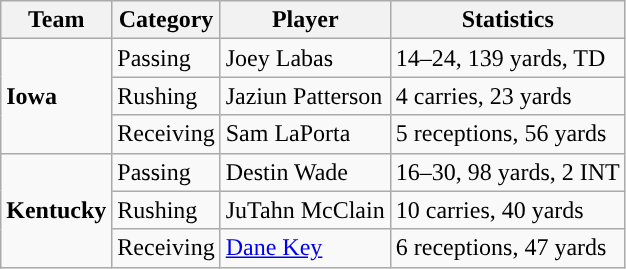<table class="wikitable" style="float: left;">
<tr>
<th>Team</th>
<th>Category</th>
<th>Player</th>
<th>Statistics</th>
</tr>
<tr>
<td rowspan=3><strong>Iowa</strong></td>
<td>Passing</td>
<td>Joey Labas</td>
<td>14–24, 139 yards, TD</td>
</tr>
<tr>
<td>Rushing</td>
<td>Jaziun Patterson</td>
<td>4 carries, 23 yards</td>
</tr>
<tr>
<td>Receiving</td>
<td>Sam LaPorta</td>
<td>5 receptions, 56 yards</td>
</tr>
<tr>
<td rowspan=3><strong>Kentucky</strong></td>
<td>Passing</td>
<td>Destin Wade</td>
<td>16–30, 98 yards, 2 INT</td>
</tr>
<tr>
<td>Rushing</td>
<td>JuTahn McClain</td>
<td>10 carries, 40 yards</td>
</tr>
<tr>
<td>Receiving</td>
<td><a href='#'>Dane Key</a></td>
<td>6 receptions, 47 yards</td>
</tr>
</table>
